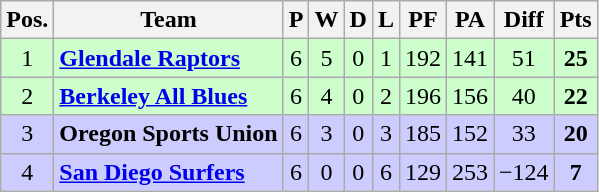<table class="wikitable" style="text-align: center;">
<tr>
<th>Pos.</th>
<th>Team</th>
<th>P</th>
<th>W</th>
<th>D</th>
<th>L</th>
<th>PF</th>
<th>PA</th>
<th>Diff</th>
<th>Pts</th>
</tr>
<tr bgcolor="ccffcc">
<td>1</td>
<td align="left"><a href='#'><strong>Glendale Raptors</strong></a></td>
<td>6</td>
<td>5</td>
<td>0</td>
<td>1</td>
<td>192</td>
<td>141</td>
<td>51</td>
<td><strong>25</strong></td>
</tr>
<tr bgcolor="ccffcc">
<td>2</td>
<td align="left"><strong><a href='#'>Berkeley All Blues</a></strong></td>
<td>6</td>
<td>4</td>
<td>0</td>
<td>2</td>
<td>196</td>
<td>156</td>
<td>40</td>
<td><strong>22</strong></td>
</tr>
<tr bgcolor="ccccff">
<td>3</td>
<td align="left"><strong>Oregon Sports Union</strong></td>
<td>6</td>
<td>3</td>
<td>0</td>
<td>3</td>
<td>185</td>
<td>152</td>
<td>33</td>
<td><strong>20</strong></td>
</tr>
<tr bgcolor="ccccff">
<td>4</td>
<td align="left"><strong><a href='#'>San Diego Surfers</a></strong></td>
<td>6</td>
<td>0</td>
<td>0</td>
<td>6</td>
<td>129</td>
<td>253</td>
<td>−124</td>
<td><strong>7</strong></td>
</tr>
</table>
